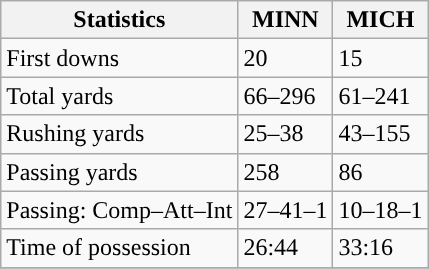<table class="wikitable" style="float: left;">
<tr>
<th>Statistics</th>
<th>MINN</th>
<th>MICH</th>
</tr>
<tr>
<td>First downs</td>
<td>20</td>
<td>15</td>
</tr>
<tr>
<td>Total yards</td>
<td>66–296</td>
<td>61–241</td>
</tr>
<tr>
<td>Rushing yards</td>
<td>25–38</td>
<td>43–155</td>
</tr>
<tr>
<td>Passing yards</td>
<td>258</td>
<td>86</td>
</tr>
<tr>
<td>Passing: Comp–Att–Int</td>
<td>27–41–1</td>
<td>10–18–1</td>
</tr>
<tr>
<td>Time of possession</td>
<td>26:44</td>
<td>33:16</td>
</tr>
<tr>
</tr>
</table>
